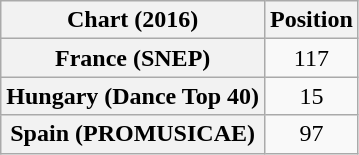<table class="wikitable sortable plainrowheaders" style="text-align:center;">
<tr>
<th scope="col">Chart (2016)</th>
<th scope="col">Position</th>
</tr>
<tr>
<th scope="row">France (SNEP)</th>
<td>117</td>
</tr>
<tr>
<th scope="row">Hungary (Dance Top 40)</th>
<td>15</td>
</tr>
<tr>
<th scope="row">Spain (PROMUSICAE)</th>
<td>97</td>
</tr>
</table>
